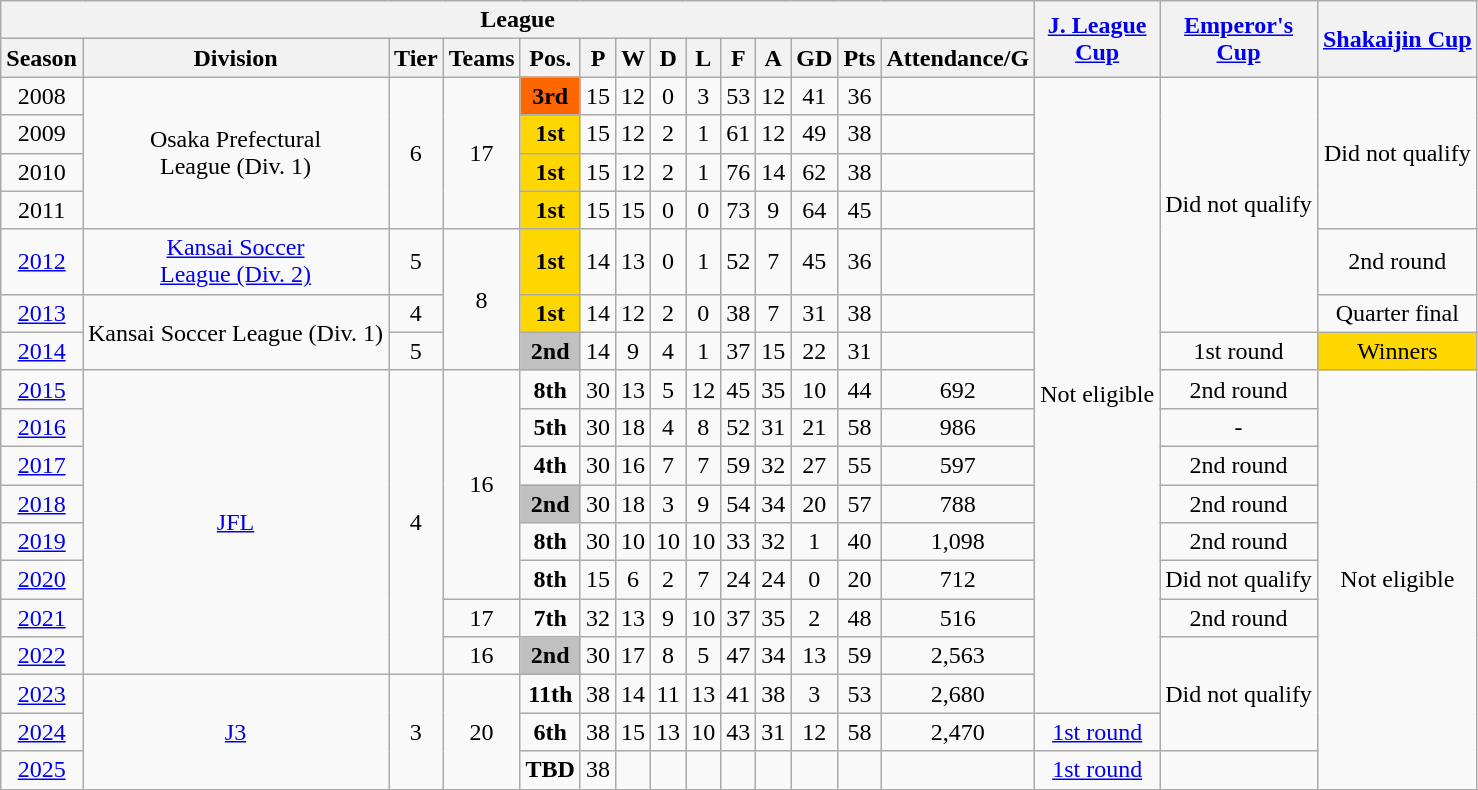<table class="wikitable" style="text-align:center">
<tr>
<th colspan="14">League</th>
<th rowspan="2"><a href='#'>J. League<br>Cup</a></th>
<th rowspan="2"><a href='#'>Emperor's<br>Cup</a></th>
<th rowspan=2><a href='#'>Shakaijin Cup</a></th>
</tr>
<tr>
<th>Season</th>
<th>Division</th>
<th>Tier</th>
<th>Teams</th>
<th>Pos.</th>
<th>P</th>
<th>W</th>
<th>D</th>
<th>L</th>
<th>F</th>
<th>A</th>
<th>GD</th>
<th>Pts</th>
<th>Attendance/G</th>
</tr>
<tr>
<td>2008</td>
<td rowspan="4">Osaka Prefectural<br>League (Div. 1)</td>
<td rowspan="4">6</td>
<td rowspan=4>17</td>
<td bgcolor="ff6600"><strong>3rd</strong></td>
<td>15</td>
<td>12</td>
<td>0</td>
<td>3</td>
<td>53</td>
<td>12</td>
<td>41</td>
<td>36</td>
<td></td>
<td rowspan="16">Not eligible</td>
<td rowspan="6">Did not qualify</td>
<td rowspan=4>Did not qualify</td>
</tr>
<tr>
<td>2009</td>
<td bgcolor="gold"><strong>1st</strong></td>
<td>15</td>
<td>12</td>
<td>2</td>
<td>1</td>
<td>61</td>
<td>12</td>
<td>49</td>
<td>38</td>
<td></td>
</tr>
<tr>
<td>2010</td>
<td bgcolor="gold"><strong>1st</strong></td>
<td>15</td>
<td>12</td>
<td>2</td>
<td>1</td>
<td>76</td>
<td>14</td>
<td>62</td>
<td>38</td>
<td></td>
</tr>
<tr>
<td>2011</td>
<td bgcolor="gold"><strong>1st</strong></td>
<td>15</td>
<td>15</td>
<td>0</td>
<td>0</td>
<td>73</td>
<td>9</td>
<td>64</td>
<td>45</td>
<td></td>
</tr>
<tr>
<td><a href='#'>2012</a></td>
<td><a href='#'>Kansai Soccer<br>League (Div. 2)</a></td>
<td>5</td>
<td rowspan="3">8</td>
<td bgcolor="gold"><strong>1st</strong></td>
<td>14</td>
<td>13</td>
<td>0</td>
<td>1</td>
<td>52</td>
<td>7</td>
<td>45</td>
<td>36</td>
<td></td>
<td>2nd round</td>
</tr>
<tr>
<td><a href='#'>2013</a></td>
<td rowspan="2">Kansai Soccer League (Div. 1)</td>
<td>4</td>
<td bgcolor="gold"><strong>1st</strong></td>
<td>14</td>
<td>12</td>
<td>2</td>
<td>0</td>
<td>38</td>
<td>7</td>
<td>31</td>
<td>38</td>
<td></td>
<td>Quarter final</td>
</tr>
<tr>
<td><a href='#'>2014</a></td>
<td>5</td>
<td bgcolor="silver"><strong>2nd</strong></td>
<td>14</td>
<td>9</td>
<td>4</td>
<td>1</td>
<td>37</td>
<td>15</td>
<td>22</td>
<td>31</td>
<td></td>
<td>1st round</td>
<td bgcolor="gold">Winners</td>
</tr>
<tr>
<td><a href='#'>2015</a></td>
<td rowspan="8"><a href='#'>JFL</a></td>
<td rowspan="8">4</td>
<td rowspan="6">16</td>
<td><strong>8th</strong></td>
<td>30</td>
<td>13</td>
<td>5</td>
<td>12</td>
<td>45</td>
<td>35</td>
<td>10</td>
<td>44</td>
<td>692</td>
<td>2nd round</td>
<td rowspan="11">Not eligible</td>
</tr>
<tr>
<td><a href='#'>2016</a></td>
<td><strong>5th</strong></td>
<td>30</td>
<td>18</td>
<td>4</td>
<td>8</td>
<td>52</td>
<td>31</td>
<td>21</td>
<td>58</td>
<td>986</td>
<td>-</td>
</tr>
<tr>
<td><a href='#'>2017</a></td>
<td><strong>4th</strong></td>
<td>30</td>
<td>16</td>
<td>7</td>
<td>7</td>
<td>59</td>
<td>32</td>
<td>27</td>
<td>55</td>
<td>597</td>
<td>2nd round</td>
</tr>
<tr>
<td><a href='#'>2018</a></td>
<td bgcolor="silver"><strong>2nd</strong></td>
<td>30</td>
<td>18</td>
<td>3</td>
<td>9</td>
<td>54</td>
<td>34</td>
<td>20</td>
<td>57</td>
<td>788</td>
<td>2nd round</td>
</tr>
<tr>
<td><a href='#'>2019</a></td>
<td><strong>8th</strong></td>
<td>30</td>
<td>10</td>
<td>10</td>
<td>10</td>
<td>33</td>
<td>32</td>
<td>1</td>
<td>40</td>
<td>1,098</td>
<td>2nd round</td>
</tr>
<tr>
<td><a href='#'>2020</a></td>
<td><strong>8th</strong></td>
<td>15</td>
<td>6</td>
<td>2</td>
<td>7</td>
<td>24</td>
<td>24</td>
<td>0</td>
<td>20</td>
<td>712</td>
<td>Did not qualify</td>
</tr>
<tr>
<td><a href='#'>2021</a></td>
<td>17</td>
<td><strong>7th</strong></td>
<td>32</td>
<td>13</td>
<td>9</td>
<td>10</td>
<td>37</td>
<td>35</td>
<td>2</td>
<td>48</td>
<td>516</td>
<td>2nd round</td>
</tr>
<tr>
<td><a href='#'>2022</a></td>
<td>16</td>
<td bgcolor="silver"><strong>2nd</strong></td>
<td>30</td>
<td>17</td>
<td>8</td>
<td>5</td>
<td>47</td>
<td>34</td>
<td>13</td>
<td>59</td>
<td>2,563</td>
<td rowspan=3>Did not qualify</td>
</tr>
<tr>
<td><a href='#'>2023</a></td>
<td rowspan=3><a href='#'>J3</a></td>
<td rowspan=3>3</td>
<td rowspan=3>20</td>
<td><strong>11th</strong></td>
<td>38</td>
<td>14</td>
<td>11</td>
<td>13</td>
<td>41</td>
<td>38</td>
<td>3</td>
<td>53</td>
<td>2,680</td>
</tr>
<tr>
<td><a href='#'>2024</a></td>
<td><strong>6th</strong></td>
<td>38</td>
<td>15</td>
<td>13</td>
<td>10</td>
<td>43</td>
<td>31</td>
<td>12</td>
<td>58</td>
<td>2,470</td>
<td><a href='#'>1st round</a></td>
</tr>
<tr>
<td><a href='#'>2025</a></td>
<td><strong>TBD</strong></td>
<td>38</td>
<td></td>
<td></td>
<td></td>
<td></td>
<td></td>
<td></td>
<td></td>
<td></td>
<td><a href='#'>1st round</a></td>
<td></td>
</tr>
</table>
